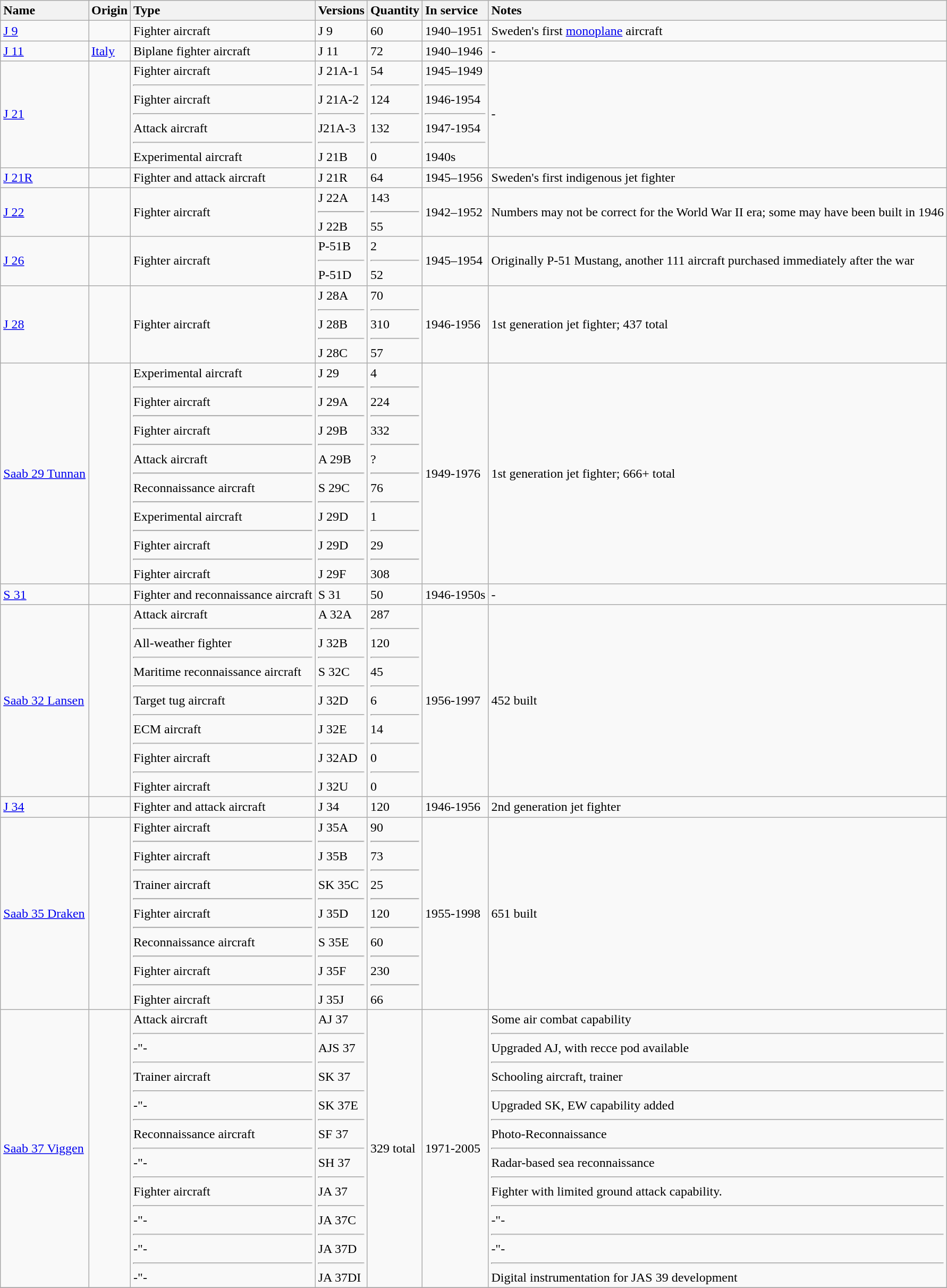<table class="wikitable">
<tr>
<th style="text-align:left">Name</th>
<th style="text-align:left">Origin</th>
<th style="text-align:left">Type</th>
<th style="text-align:left">Versions</th>
<th style="text-align:left">Quantity</th>
<th style="text-align:left">In service</th>
<th style="text-align:left">Notes</th>
</tr>
<tr>
<td><a href='#'>J 9</a></td>
<td><br></td>
<td>Fighter aircraft</td>
<td>J 9</td>
<td>60</td>
<td>1940–1951</td>
<td>Sweden's first <a href='#'>monoplane</a> aircraft</td>
</tr>
<tr>
<td><a href='#'>J 11</a></td>
<td> <a href='#'>Italy</a><br></td>
<td>Biplane fighter aircraft</td>
<td>J 11</td>
<td>72</td>
<td>1940–1946</td>
<td>-</td>
</tr>
<tr>
<td><a href='#'>J 21</a></td>
<td></td>
<td>Fighter aircraft<hr>Fighter aircraft<hr>Attack aircraft<hr>Experimental aircraft</td>
<td>J 21A-1<hr>J 21A-2<hr>J21A-3<hr>J 21B</td>
<td>54<hr>124<hr>132<hr>0</td>
<td>1945–1949<hr>1946-1954<hr>1947-1954<hr>1940s</td>
<td>-</td>
</tr>
<tr>
<td><a href='#'>J 21R</a></td>
<td></td>
<td>Fighter and attack aircraft</td>
<td>J 21R</td>
<td>64</td>
<td>1945–1956</td>
<td>Sweden's first indigenous jet fighter</td>
</tr>
<tr>
<td><a href='#'>J 22</a></td>
<td></td>
<td>Fighter aircraft</td>
<td>J 22A<hr>J 22B</td>
<td>143<hr>55</td>
<td>1942–1952</td>
<td>Numbers may not be correct for the World War II era; some may have been built in 1946</td>
</tr>
<tr>
<td><a href='#'>J 26</a></td>
<td></td>
<td>Fighter aircraft</td>
<td>P-51B<hr>P-51D</td>
<td>2<hr>52</td>
<td>1945–1954</td>
<td>Originally P-51 Mustang, another 111 aircraft purchased immediately after the war</td>
</tr>
<tr>
<td><a href='#'>J 28</a></td>
<td></td>
<td>Fighter aircraft</td>
<td>J 28A<hr>J 28B<hr>J 28C</td>
<td>70<hr>310<hr>57</td>
<td>1946-1956</td>
<td>1st generation jet fighter; 437 total</td>
</tr>
<tr>
<td><a href='#'>Saab 29 Tunnan</a></td>
<td></td>
<td>Experimental aircraft<hr>Fighter aircraft<hr>Fighter aircraft<hr>Attack aircraft<hr>Reconnaissance aircraft<hr>Experimental aircraft<hr>Fighter aircraft<hr>Fighter aircraft</td>
<td>J 29<hr>J 29A<hr>J 29B<hr>A 29B<hr>S 29C<hr>J 29D<hr>J 29D<hr>J 29F</td>
<td>4<hr>224<hr>332<hr>?<hr>76<hr>1<hr>29<hr>308</td>
<td>1949-1976</td>
<td>1st generation jet fighter; 666+ total</td>
</tr>
<tr>
<td><a href='#'>S 31</a></td>
<td></td>
<td>Fighter and reconnaissance aircraft</td>
<td>S 31</td>
<td>50</td>
<td>1946-1950s</td>
<td>-</td>
</tr>
<tr>
<td><a href='#'>Saab 32 Lansen</a></td>
<td></td>
<td>Attack aircraft<hr>All-weather fighter<hr>Maritime reconnaissance aircraft<hr>Target tug aircraft<hr>ECM aircraft<hr>Fighter aircraft<hr>Fighter aircraft</td>
<td>A 32A<hr>J 32B<hr>S 32C<hr>J 32D<hr>J 32E<hr>J 32AD<hr>J 32U</td>
<td>287<hr>120<hr>45<hr>6<hr>14<hr>0<hr>0</td>
<td>1956-1997</td>
<td>452 built</td>
</tr>
<tr>
<td><a href='#'>J 34</a></td>
<td></td>
<td>Fighter and attack aircraft</td>
<td>J 34</td>
<td>120</td>
<td>1946-1956</td>
<td>2nd generation jet fighter</td>
</tr>
<tr>
<td><a href='#'>Saab 35 Draken</a></td>
<td></td>
<td>Fighter aircraft<hr>Fighter aircraft<hr>Trainer aircraft<hr>Fighter aircraft<hr>Reconnaissance aircraft<hr>Fighter aircraft<hr>Fighter aircraft</td>
<td>J 35A<hr>J 35B<hr>SK 35C<hr>J 35D<hr>S 35E<hr>J 35F<hr>J 35J</td>
<td>90<hr>73<hr>25<hr>120<hr>60<hr>230<hr>66</td>
<td>1955-1998</td>
<td>651 built</td>
</tr>
<tr>
<td><a href='#'>Saab 37 Viggen</a></td>
<td></td>
<td>Attack aircraft<hr>-"-<hr>Trainer aircraft<hr>-"-<hr>Reconnaissance aircraft<hr>-"-<hr>Fighter aircraft<hr>-"-<hr>-"-<hr>-"-</td>
<td>AJ 37<hr>AJS 37<hr>SK 37<hr>SK 37E<hr>SF 37<hr>SH 37<hr>JA 37<hr>JA 37C<hr>JA 37D<hr>JA 37DI</td>
<td>329 total</td>
<td>1971-2005</td>
<td>Some air combat capability <hr> Upgraded AJ, with recce pod available <hr>Schooling aircraft, trainer<hr>Upgraded SK, EW capability added<hr>Photo-Reconnaissance<hr>Radar-based sea reconnaissance<hr>Fighter with limited ground attack capability.<hr>-"-<hr>-"-<hr> Digital instrumentation for JAS 39 development</td>
</tr>
<tr>
</tr>
</table>
